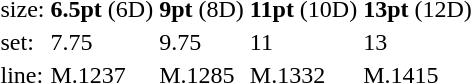<table style="margin-left:40px;">
<tr>
<td>size:</td>
<td><strong>6.5pt</strong> (6D)</td>
<td><strong>9pt</strong> (8D)</td>
<td><strong>11pt</strong> (10D)</td>
<td><strong>13pt</strong> (12D)</td>
</tr>
<tr>
<td>set:</td>
<td>7.75</td>
<td>9.75</td>
<td>11</td>
<td>13</td>
</tr>
<tr>
<td>line:</td>
<td>M.1237</td>
<td>M.1285</td>
<td>M.1332</td>
<td>M.1415</td>
</tr>
</table>
